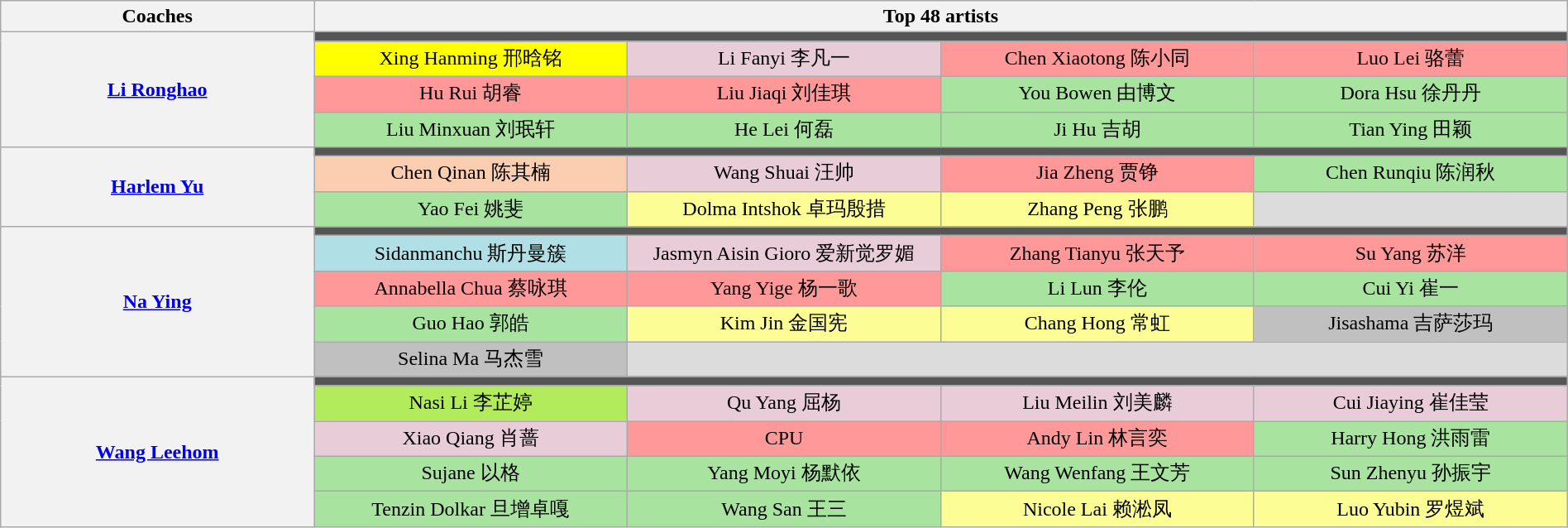<table class="wikitable" style="text-align:center;width:100%">
<tr>
<th style="width:14%">Coaches</th>
<th colspan="4" style="width:86%">Top 48 artists</th>
</tr>
<tr>
<th rowspan="4"><a href='#'>Li Ronghao</a></th>
<td colspan="4" style="background:#555"></td>
</tr>
<tr>
<td width="14%" style="background:yellow">Xing Hanming 邢晗铭</td>
<td width="14%" style="background:#E8CCD7">Li Fanyi 李凡一</td>
<td width="14%" style="background:#FF9999">Chen Xiaotong 陈小同</td>
<td width="14%" style="background:#FF9999">Luo Lei 骆蕾</td>
</tr>
<tr>
<td width="14%" style="background:#FF9999">Hu Rui 胡睿</td>
<td width="14%" style="background:#FF9999">Liu Jiaqi 刘佳琪</td>
<td width="14%" style="background:#A8E4A0">You Bowen 由博文</td>
<td width="14%" style="background:#A8E4A0">Dora Hsu 徐丹丹</td>
</tr>
<tr>
<td width="14%" style="background:#A8E4A0">Liu Minxuan 刘珉轩</td>
<td width="14%" style="background:#A8E4A0">He Lei 何磊</td>
<td width="14%" style="background:#A8E4A0">Ji Hu 吉胡</td>
<td width="14%" style="background:#A8E4A0">Tian Ying 田颖</td>
</tr>
<tr>
<th rowspan="3"><a href='#'>Harlem Yu</a></th>
<td colspan="4" style="background:#555"></td>
</tr>
<tr>
<td width="14%" style="background:#FBCEB1">Chen Qinan 陈其楠</td>
<td width="14%" style="background:#E8CCD7">Wang Shuai 汪帅</td>
<td width="14%" style="background:#FF9999">Jia Zheng 贾铮</td>
<td width="14%" style="background:#A8E4A0">Chen Runqiu 陈润秋</td>
</tr>
<tr>
<td width="14%" style="background:#A8E4A0">Yao Fei 姚斐</td>
<td width="14%" style="background:#FDFD96">Dolma Intshok 卓玛殷措</td>
<td width="14%" style="background:#FDFD96">Zhang Peng 张鹏</td>
<td width="14%" style="background:#DCDCDC"></td>
</tr>
<tr>
<th rowspan="5"><a href='#'>Na Ying</a></th>
<td colspan="4" style="background:#555"></td>
</tr>
<tr>
<td width="14%" style="background:#B0E0E6">Sidanmanchu 斯丹曼簇</td>
<td width="14%" style="background:#E8CCD7">Jasmyn Aisin Gioro 爱新觉罗媚</td>
<td width="14%" style="background:#FF9999">Zhang Tianyu 张天予</td>
<td width="14%" style="background:#FF9999">Su Yang 苏洋</td>
</tr>
<tr>
<td width="14%" style="background:#FF9999">Annabella Chua 蔡咏琪</td>
<td width="14%" style="background:#FF9999">Yang Yige 杨一歌</td>
<td width="14%" style="background:#A8E4A0">Li Lun 李伦</td>
<td width="14%" style="background:#A8E4A0">Cui Yi 崔一</td>
</tr>
<tr>
<td width="14%" style="background:#A8E4A0">Guo Hao 郭皓</td>
<td width="14%" style="background:#FDFD96">Kim Jin 金国宪</td>
<td width="14%" style="background:#FDFD96">Chang Hong 常虹</td>
<td width="14%" style="background:silver">Jisashama 吉萨莎玛</td>
</tr>
<tr>
<td width="14%" style="background:silver">Selina Ma 马杰雪</td>
<td colspan="3" width="70%" style="background:#DCDCDC"></td>
</tr>
<tr>
<th rowspan="5"><a href='#'>Wang Leehom</a></th>
<td colspan="4" style="background:#555"></td>
</tr>
<tr>
<td width="14%" style="background:#B2EC5D">Nasi Li 李芷婷</td>
<td width="14%" style="background:#E8CCD7">Qu Yang 屈杨</td>
<td width="14%" style="background:#E8CCD7">Liu Meilin 刘美麟</td>
<td width="14%" style="background:#E8CCD7">Cui Jiaying 崔佳莹</td>
</tr>
<tr>
<td width="14%" style="background:#E8CCD7">Xiao Qiang 肖蔷</td>
<td width="14%" style="background:#FF9999">CPU</td>
<td width="14%" style="background:#FF9999">Andy Lin 林言奕</td>
<td width="14%" style="background:#A8E4A0">Harry Hong 洪雨雷</td>
</tr>
<tr>
<td width="14%" style="background:#A8E4A0">Sujane 以格</td>
<td width="14%" style="background:#A8E4A0">Yang Moyi 杨默依</td>
<td width="14%" style="background:#A8E4A0">Wang Wenfang 王文芳</td>
<td width="14%" style="background:#A8E4A0">Sun Zhenyu 孙振宇</td>
</tr>
<tr>
<td width="14%" style="background:#A8E4A0">Tenzin Dolkar 旦增卓嘎</td>
<td width="14%" style="background:#A8E4A0">Wang San 王三</td>
<td width="14%" style="background:#FDFD96">Nicole Lai 赖淞凤</td>
<td width="14%" style="background:#FDFD96">Luo Yubin 罗煜斌</td>
</tr>
</table>
